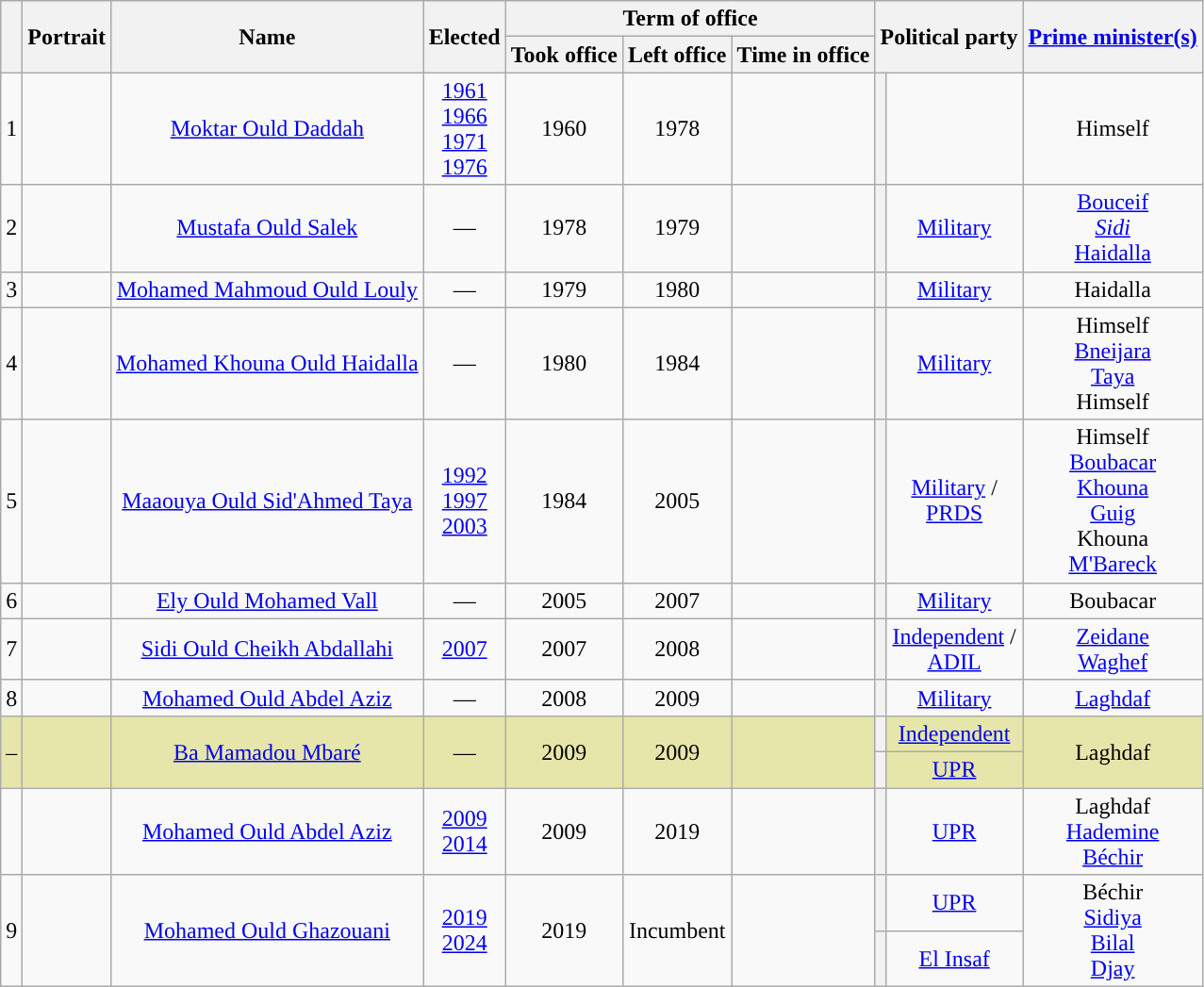<table class="wikitable" style="text-align:center">
<tr>
<th rowspan="2"></th>
<th rowspan="2">Portrait</th>
<th rowspan="2">Name<br></th>
<th rowspan="2">Elected</th>
<th colspan="3">Term of office</th>
<th colspan="2" rowspan="2">Political party</th>
<th rowspan="2"><a href='#'>Prime minister(s)</a></th>
</tr>
<tr>
<th>Took office</th>
<th>Left office</th>
<th>Time in office</th>
</tr>
<tr>
<td>1</td>
<td></td>
<td><a href='#'>Moktar Ould Daddah</a><br></td>
<td><a href='#'>1961</a><br><a href='#'>1966</a><br><a href='#'>1971</a><br><a href='#'>1976</a></td>
<td> 1960</td>
<td> 1978<br></td>
<td></td>
<th style="background:"></th>
<td></td>
<td>Himself</td>
</tr>
<tr>
<td>2</td>
<td></td>
<td><a href='#'>Mustafa Ould Salek</a><br></td>
<td>—</td>
<td> 1978</td>
<td> 1979<br></td>
<td></td>
<th style="background:"></th>
<td><a href='#'>Military</a></td>
<td><a href='#'>Bouceif</a><br><em><a href='#'>Sidi</a></em><br><a href='#'>Haidalla</a></td>
</tr>
<tr>
<td>3</td>
<td></td>
<td><a href='#'>Mohamed Mahmoud Ould Louly</a><br></td>
<td>—</td>
<td> 1979</td>
<td> 1980<br></td>
<td></td>
<th style="background:"></th>
<td><a href='#'>Military</a></td>
<td>Haidalla</td>
</tr>
<tr>
<td>4</td>
<td></td>
<td><a href='#'>Mohamed Khouna Ould Haidalla</a><br></td>
<td>—</td>
<td> 1980</td>
<td> 1984<br></td>
<td></td>
<th style="background:"></th>
<td><a href='#'>Military</a></td>
<td>Himself<br><a href='#'>Bneijara</a><br><a href='#'>Taya</a><br>Himself</td>
</tr>
<tr>
<td>5</td>
<td></td>
<td><a href='#'>Maaouya Ould Sid'Ahmed Taya</a><br></td>
<td><a href='#'>1992</a><br><a href='#'>1997</a><br><a href='#'>2003</a></td>
<td> 1984</td>
<td> 2005<br></td>
<td></td>
<th style="background:"></th>
<td><a href='#'>Military</a> / <br><a href='#'>PRDS</a></td>
<td>Himself<br><a href='#'>Boubacar</a><br><a href='#'>Khouna</a><br><a href='#'>Guig</a><br>Khouna<br><a href='#'>M'Bareck</a></td>
</tr>
<tr>
<td>6</td>
<td></td>
<td><a href='#'>Ely Ould Mohamed Vall</a><br></td>
<td>—</td>
<td> 2005</td>
<td> 2007</td>
<td></td>
<th style="background:"></th>
<td><a href='#'>Military</a><br></td>
<td>Boubacar</td>
</tr>
<tr>
<td>7</td>
<td></td>
<td><a href='#'>Sidi Ould Cheikh Abdallahi</a><br></td>
<td><a href='#'>2007</a></td>
<td> 2007</td>
<td> 2008<br></td>
<td></td>
<th style="background:"></th>
<td><a href='#'>Independent</a> / <br><a href='#'>ADIL</a></td>
<td><a href='#'>Zeidane</a><br><a href='#'>Waghef</a></td>
</tr>
<tr>
<td>8</td>
<td></td>
<td><a href='#'>Mohamed Ould Abdel Aziz</a><br></td>
<td>—</td>
<td> 2008</td>
<td> 2009</td>
<td></td>
<th style="background:"></th>
<td><a href='#'>Military</a></td>
<td><a href='#'>Laghdaf</a></td>
</tr>
<tr style="background:#e6e6aa;">
<td rowspan=2>–</td>
<td rowspan=2></td>
<td rowspan=2><a href='#'>Ba Mamadou Mbaré</a><br></td>
<td rowspan=2>—</td>
<td rowspan=2> 2009</td>
<td rowspan=2> 2009</td>
<td rowspan=2></td>
<th style="background:"></th>
<td><a href='#'>Independent</a></td>
<td rowspan=2>Laghdaf</td>
</tr>
<tr style="background:#e6e6aa;">
<th style="background:"></th>
<td><a href='#'>UPR</a></td>
</tr>
<tr>
<td></td>
<td></td>
<td><a href='#'>Mohamed Ould Abdel Aziz</a><br></td>
<td><a href='#'>2009</a><br><a href='#'>2014</a></td>
<td> 2009</td>
<td> 2019</td>
<td></td>
<th style="background:"></th>
<td><a href='#'>UPR</a></td>
<td>Laghdaf<br><a href='#'>Hademine</a><br><a href='#'>Béchir</a></td>
</tr>
<tr>
<td rowspan=2>9</td>
<td rowspan=2></td>
<td rowspan=2><a href='#'>Mohamed Ould Ghazouani</a><br></td>
<td rowspan=2><a href='#'>2019</a><br><a href='#'>2024</a></td>
<td rowspan=2> 2019</td>
<td rowspan=2>Incumbent</td>
<td rowspan=2></td>
<th style="background:"></th>
<td><a href='#'>UPR</a></td>
<td rowspan=2>Béchir<br><a href='#'>Sidiya</a><br><a href='#'>Bilal</a><br><a href='#'>Djay</a></td>
</tr>
<tr>
<th style="background:"></th>
<td><a href='#'>El Insaf</a></td>
</tr>
</table>
